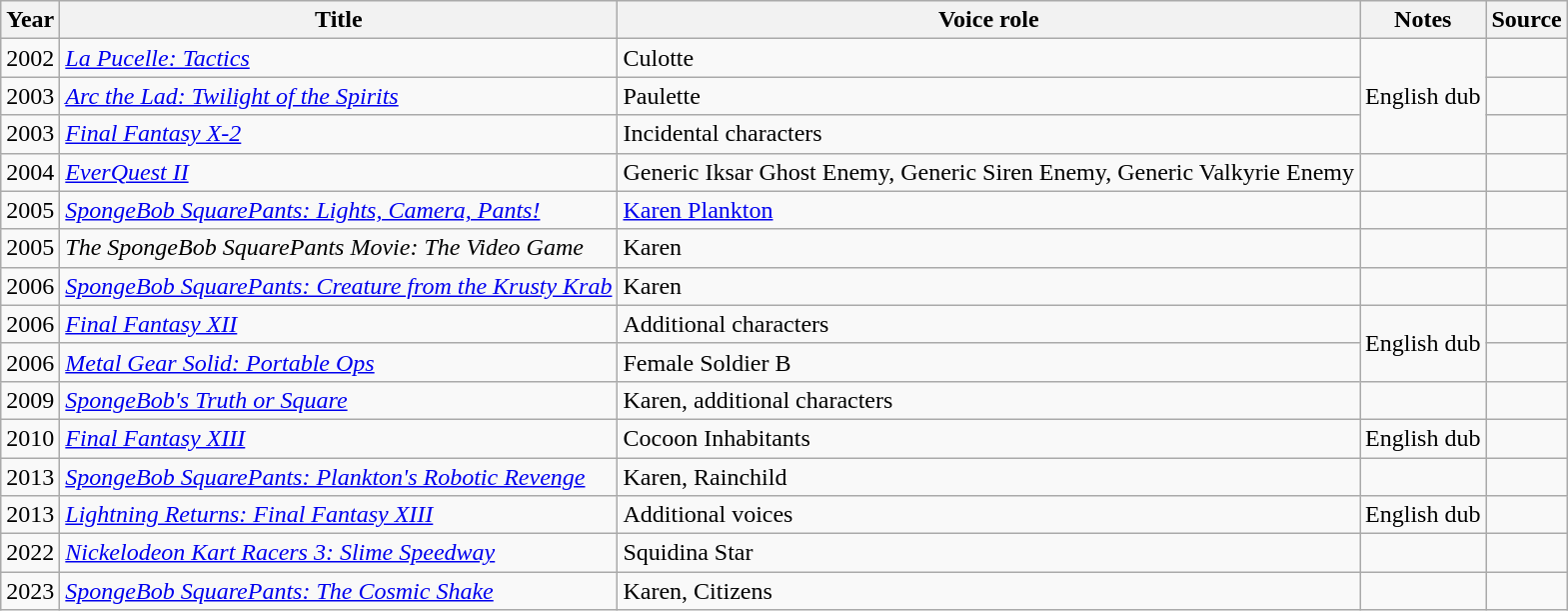<table class="wikitable sortable">
<tr>
<th>Year</th>
<th>Title</th>
<th>Voice role</th>
<th>Notes</th>
<th>Source</th>
</tr>
<tr>
<td>2002</td>
<td><em><a href='#'>La Pucelle: Tactics</a></em></td>
<td>Culotte</td>
<td rowspan="3">English dub</td>
<td></td>
</tr>
<tr>
<td>2003</td>
<td><em><a href='#'>Arc the Lad: Twilight of the Spirits</a></em></td>
<td>Paulette</td>
<td></td>
</tr>
<tr>
<td>2003</td>
<td><em><a href='#'>Final Fantasy X-2</a></em></td>
<td>Incidental characters</td>
<td></td>
</tr>
<tr>
<td>2004</td>
<td><em><a href='#'>EverQuest II</a></em></td>
<td>Generic Iksar Ghost Enemy, Generic Siren Enemy, Generic Valkyrie Enemy</td>
<td></td>
<td></td>
</tr>
<tr>
<td>2005</td>
<td><em><a href='#'>SpongeBob SquarePants: Lights, Camera, Pants!</a></em></td>
<td><a href='#'>Karen Plankton</a></td>
<td></td>
<td></td>
</tr>
<tr>
<td>2005</td>
<td><em>The SpongeBob SquarePants Movie: The Video Game</em></td>
<td>Karen</td>
<td></td>
<td></td>
</tr>
<tr>
<td>2006</td>
<td><em><a href='#'>SpongeBob SquarePants: Creature from the Krusty Krab</a></em></td>
<td>Karen</td>
<td></td>
<td></td>
</tr>
<tr>
<td>2006</td>
<td><em><a href='#'>Final Fantasy XII</a></em></td>
<td>Additional characters</td>
<td rowspan="2">English dub</td>
<td></td>
</tr>
<tr>
<td>2006</td>
<td><em><a href='#'>Metal Gear Solid: Portable Ops</a></em></td>
<td>Female Soldier B</td>
<td></td>
</tr>
<tr>
<td>2009</td>
<td><em><a href='#'>SpongeBob's Truth or Square</a></em></td>
<td>Karen, additional characters</td>
<td></td>
<td></td>
</tr>
<tr>
<td>2010</td>
<td><em><a href='#'>Final Fantasy XIII</a></em></td>
<td>Cocoon Inhabitants</td>
<td>English dub</td>
<td></td>
</tr>
<tr>
<td>2013</td>
<td><em><a href='#'>SpongeBob SquarePants: Plankton's Robotic Revenge</a></em></td>
<td>Karen, Rainchild</td>
<td></td>
<td></td>
</tr>
<tr>
<td>2013</td>
<td><em><a href='#'>Lightning Returns: Final Fantasy XIII</a></em></td>
<td>Additional voices</td>
<td>English dub</td>
<td></td>
</tr>
<tr>
<td>2022</td>
<td><em><a href='#'>Nickelodeon Kart Racers 3: Slime Speedway</a></em></td>
<td>Squidina Star</td>
<td></td>
<td></td>
</tr>
<tr>
<td>2023</td>
<td><em><a href='#'>SpongeBob SquarePants: The Cosmic Shake</a></em></td>
<td>Karen, Citizens</td>
<td></td>
<td></td>
</tr>
</table>
